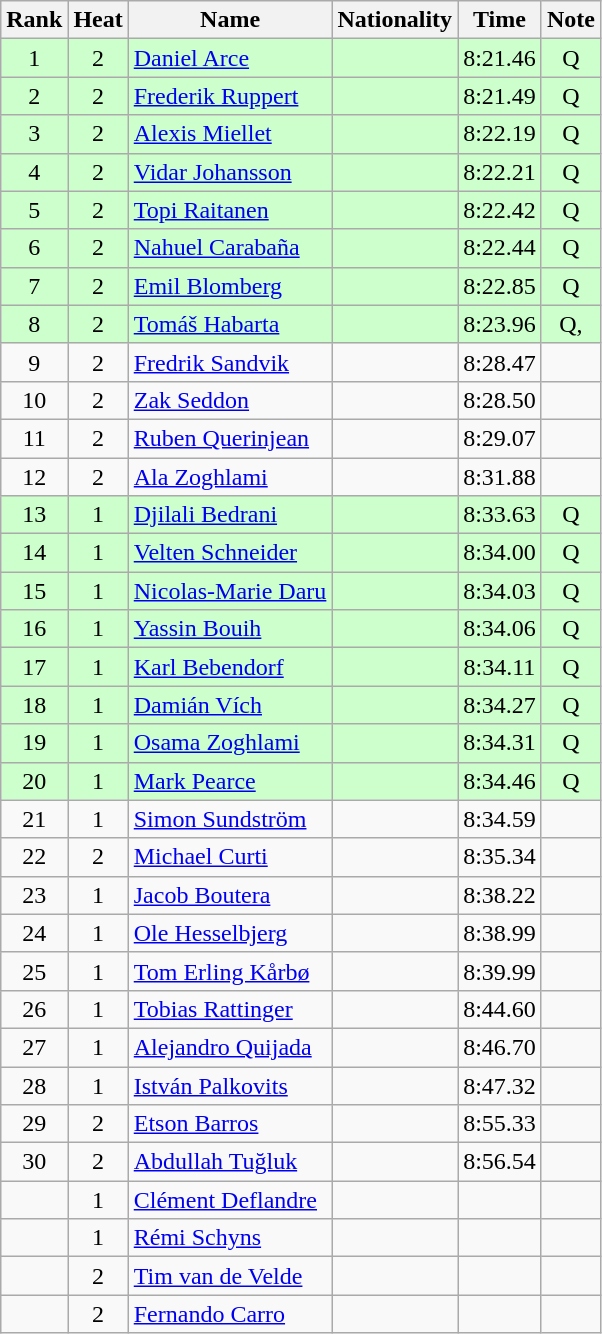<table class="wikitable sortable"  style="text-align:center">
<tr>
<th>Rank</th>
<th>Heat</th>
<th>Name</th>
<th>Nationality</th>
<th>Time</th>
<th>Note</th>
</tr>
<tr bgcolor=ccffcc>
<td>1</td>
<td>2</td>
<td align="left"><a href='#'>Daniel Arce</a></td>
<td align="left"></td>
<td>8:21.46</td>
<td>Q</td>
</tr>
<tr bgcolor=ccffcc>
<td>2</td>
<td>2</td>
<td align="left"><a href='#'>Frederik Ruppert</a></td>
<td align="left"></td>
<td>8:21.49</td>
<td>Q</td>
</tr>
<tr bgcolor=ccffcc>
<td>3</td>
<td>2</td>
<td align="left"><a href='#'>Alexis Miellet</a></td>
<td align="left"></td>
<td>8:22.19</td>
<td>Q</td>
</tr>
<tr bgcolor=ccffcc>
<td>4</td>
<td>2</td>
<td align="left"><a href='#'>Vidar Johansson</a></td>
<td align="left"></td>
<td>8:22.21</td>
<td>Q</td>
</tr>
<tr bgcolor=ccffcc>
<td>5</td>
<td>2</td>
<td align="left"><a href='#'>Topi Raitanen</a></td>
<td align="left"></td>
<td>8:22.42</td>
<td>Q</td>
</tr>
<tr bgcolor=ccffcc>
<td>6</td>
<td>2</td>
<td align="left"><a href='#'>Nahuel Carabaña</a></td>
<td align="left"></td>
<td>8:22.44</td>
<td>Q</td>
</tr>
<tr bgcolor=ccffcc>
<td>7</td>
<td>2</td>
<td align="left"><a href='#'>Emil Blomberg</a></td>
<td align="left"></td>
<td>8:22.85</td>
<td>Q</td>
</tr>
<tr bgcolor=ccffcc>
<td>8</td>
<td>2</td>
<td align="left"><a href='#'>Tomáš Habarta</a></td>
<td align="left"></td>
<td>8:23.96</td>
<td>Q, </td>
</tr>
<tr>
<td>9</td>
<td>2</td>
<td align="left"><a href='#'>Fredrik Sandvik</a></td>
<td align="left"></td>
<td>8:28.47</td>
<td></td>
</tr>
<tr>
<td>10</td>
<td>2</td>
<td align="left"><a href='#'>Zak Seddon</a></td>
<td align="left"></td>
<td>8:28.50</td>
<td></td>
</tr>
<tr>
<td>11</td>
<td>2</td>
<td align="left"><a href='#'>Ruben Querinjean</a></td>
<td align="left"></td>
<td>8:29.07</td>
<td></td>
</tr>
<tr>
<td>12</td>
<td>2</td>
<td align="left"><a href='#'>Ala Zoghlami</a></td>
<td align="left"></td>
<td>8:31.88</td>
<td></td>
</tr>
<tr bgcolor=ccffcc>
<td>13</td>
<td>1</td>
<td align="left"><a href='#'>Djilali Bedrani</a></td>
<td align="left"></td>
<td>8:33.63</td>
<td>Q</td>
</tr>
<tr bgcolor=ccffcc>
<td>14</td>
<td>1</td>
<td align="left"><a href='#'>Velten Schneider</a></td>
<td align="left"></td>
<td>8:34.00</td>
<td>Q</td>
</tr>
<tr bgcolor=ccffcc>
<td>15</td>
<td>1</td>
<td align="left"><a href='#'>Nicolas-Marie Daru</a></td>
<td align="left"></td>
<td>8:34.03</td>
<td>Q</td>
</tr>
<tr bgcolor=ccffcc>
<td>16</td>
<td>1</td>
<td align="left"><a href='#'>Yassin Bouih</a></td>
<td align="left"></td>
<td>8:34.06</td>
<td>Q</td>
</tr>
<tr bgcolor=ccffcc>
<td>17</td>
<td>1</td>
<td align="left"><a href='#'>Karl Bebendorf</a></td>
<td align="left"></td>
<td>8:34.11</td>
<td>Q</td>
</tr>
<tr bgcolor=ccffcc>
<td>18</td>
<td>1</td>
<td align="left"><a href='#'>Damián Vích</a></td>
<td align="left"></td>
<td>8:34.27</td>
<td>Q</td>
</tr>
<tr bgcolor=ccffcc>
<td>19</td>
<td>1</td>
<td align="left"><a href='#'>Osama Zoghlami</a></td>
<td align="left"></td>
<td>8:34.31</td>
<td>Q</td>
</tr>
<tr bgcolor=ccffcc>
<td>20</td>
<td>1</td>
<td align="left"><a href='#'>Mark Pearce</a></td>
<td align="left"></td>
<td>8:34.46</td>
<td>Q</td>
</tr>
<tr>
<td>21</td>
<td>1</td>
<td align="left"><a href='#'>Simon Sundström</a></td>
<td align="left"></td>
<td>8:34.59</td>
<td></td>
</tr>
<tr>
<td>22</td>
<td>2</td>
<td align="left"><a href='#'>Michael Curti</a></td>
<td align="left"></td>
<td>8:35.34</td>
<td></td>
</tr>
<tr>
<td>23</td>
<td>1</td>
<td align="left"><a href='#'>Jacob Boutera</a></td>
<td align="left"></td>
<td>8:38.22</td>
<td></td>
</tr>
<tr>
<td>24</td>
<td>1</td>
<td align="left"><a href='#'>Ole Hesselbjerg</a></td>
<td align="left"></td>
<td>8:38.99</td>
<td></td>
</tr>
<tr>
<td>25</td>
<td>1</td>
<td align="left"><a href='#'>Tom Erling Kårbø</a></td>
<td align="left"></td>
<td>8:39.99</td>
<td></td>
</tr>
<tr>
<td>26</td>
<td>1</td>
<td align="left"><a href='#'>Tobias Rattinger</a></td>
<td align="left"></td>
<td>8:44.60</td>
<td></td>
</tr>
<tr>
<td>27</td>
<td>1</td>
<td align="left"><a href='#'>Alejandro Quijada</a></td>
<td align="left"></td>
<td>8:46.70</td>
<td></td>
</tr>
<tr>
<td>28</td>
<td>1</td>
<td align="left"><a href='#'>István Palkovits</a></td>
<td align="left"></td>
<td>8:47.32</td>
<td></td>
</tr>
<tr>
<td>29</td>
<td>2</td>
<td align="left"><a href='#'>Etson Barros</a></td>
<td align="left"></td>
<td>8:55.33</td>
<td></td>
</tr>
<tr>
<td>30</td>
<td>2</td>
<td align="left"><a href='#'>Abdullah Tuğluk</a></td>
<td align="left"></td>
<td>8:56.54</td>
<td></td>
</tr>
<tr>
<td></td>
<td>1</td>
<td align="left"><a href='#'>Clément Deflandre</a></td>
<td align="left"></td>
<td></td>
<td></td>
</tr>
<tr>
<td></td>
<td>1</td>
<td align="left"><a href='#'>Rémi Schyns</a></td>
<td align="left"></td>
<td></td>
<td></td>
</tr>
<tr>
<td></td>
<td>2</td>
<td align="left"><a href='#'>Tim van de Velde</a></td>
<td align="left"></td>
<td></td>
<td></td>
</tr>
<tr>
<td></td>
<td>2</td>
<td align="left"><a href='#'>Fernando Carro</a></td>
<td align="left"></td>
<td></td>
<td></td>
</tr>
</table>
